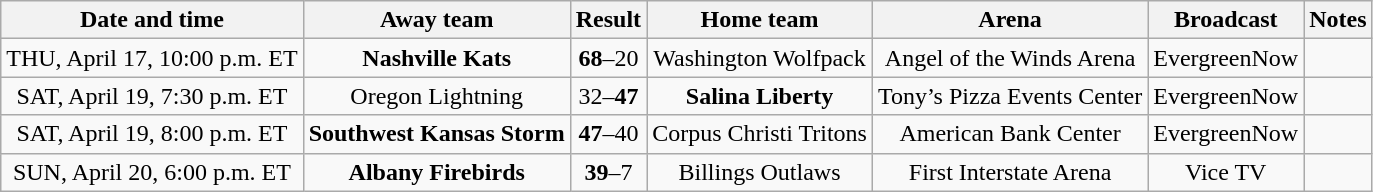<table class="wikitable" style="text-align:center;">
<tr>
<th>Date and time</th>
<th>Away team</th>
<th>Result</th>
<th>Home team</th>
<th>Arena</th>
<th>Broadcast</th>
<th>Notes</th>
</tr>
<tr>
<td>THU, April 17, 10:00 p.m. ET</td>
<td><strong>Nashville Kats</strong></td>
<td><strong>68</strong>–20</td>
<td>Washington Wolfpack</td>
<td>Angel of the Winds Arena</td>
<td>EvergreenNow</td>
<td></td>
</tr>
<tr>
<td>SAT, April 19, 7:30 p.m. ET</td>
<td>Oregon Lightning</td>
<td>32–<strong>47</strong></td>
<td><strong>Salina Liberty</strong></td>
<td>Tony’s Pizza Events Center</td>
<td>EvergreenNow</td>
<td></td>
</tr>
<tr>
<td>SAT, April 19, 8:00 p.m. ET</td>
<td><strong>Southwest Kansas Storm</strong></td>
<td><strong>47</strong>–40</td>
<td>Corpus Christi Tritons</td>
<td>American Bank Center</td>
<td>EvergreenNow</td>
<td></td>
</tr>
<tr>
<td>SUN, April 20, 6:00 p.m. ET</td>
<td><strong>Albany Firebirds</strong></td>
<td><strong>39</strong>–7</td>
<td>Billings Outlaws</td>
<td>First Interstate Arena</td>
<td>Vice TV</td>
<td></td>
</tr>
</table>
